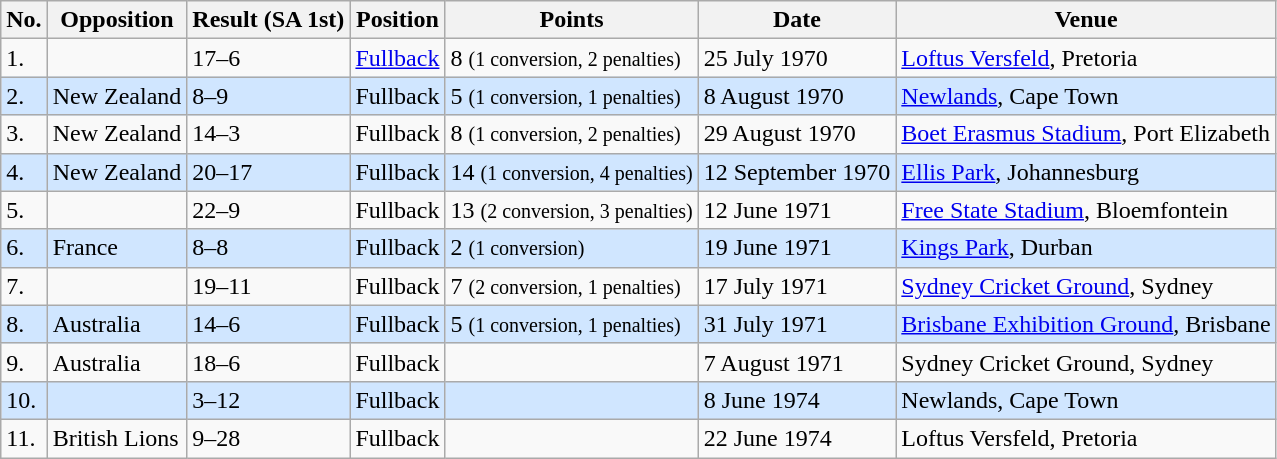<table class="wikitable sortable">
<tr>
<th>No.</th>
<th>Opposition</th>
<th>Result (SA 1st)</th>
<th>Position</th>
<th>Points</th>
<th>Date</th>
<th>Venue</th>
</tr>
<tr>
<td>1.</td>
<td></td>
<td>17–6</td>
<td><a href='#'>Fullback</a></td>
<td>8 <small>(1 conversion, 2 penalties)</small></td>
<td>25 July 1970</td>
<td><a href='#'>Loftus Versfeld</a>, Pretoria</td>
</tr>
<tr style="background: #D0E6FF;">
<td>2.</td>
<td> New Zealand</td>
<td>8–9</td>
<td>Fullback</td>
<td>5 <small>(1 conversion, 1 penalties)</small></td>
<td>8 August 1970</td>
<td><a href='#'>Newlands</a>, Cape Town</td>
</tr>
<tr>
<td>3.</td>
<td> New Zealand</td>
<td>14–3</td>
<td>Fullback</td>
<td>8 <small>(1 conversion, 2 penalties)</small></td>
<td>29 August 1970</td>
<td><a href='#'>Boet Erasmus Stadium</a>, Port Elizabeth</td>
</tr>
<tr style="background: #D0E6FF;">
<td>4.</td>
<td> New Zealand</td>
<td>20–17</td>
<td>Fullback</td>
<td>14 <small>(1 conversion, 4 penalties)</small></td>
<td>12 September 1970</td>
<td><a href='#'>Ellis Park</a>, Johannesburg</td>
</tr>
<tr>
<td>5.</td>
<td></td>
<td>22–9</td>
<td>Fullback</td>
<td>13 <small>(2 conversion, 3 penalties)</small></td>
<td>12 June 1971</td>
<td><a href='#'>Free State Stadium</a>, Bloemfontein</td>
</tr>
<tr style="background: #D0E6FF;">
<td>6.</td>
<td> France</td>
<td>8–8</td>
<td>Fullback</td>
<td>2 <small>(1 conversion)</small></td>
<td>19 June 1971</td>
<td><a href='#'>Kings Park</a>, Durban</td>
</tr>
<tr>
<td>7.</td>
<td></td>
<td>19–11</td>
<td>Fullback</td>
<td>7 <small>(2 conversion, 1 penalties)</small></td>
<td>17 July 1971</td>
<td><a href='#'>Sydney Cricket Ground</a>, Sydney</td>
</tr>
<tr style="background: #D0E6FF;">
<td>8.</td>
<td> Australia</td>
<td>14–6</td>
<td>Fullback</td>
<td>5 <small>(1 conversion, 1 penalties)</small></td>
<td>31 July 1971</td>
<td><a href='#'>Brisbane Exhibition Ground</a>, Brisbane</td>
</tr>
<tr>
<td>9.</td>
<td> Australia</td>
<td>18–6</td>
<td>Fullback</td>
<td></td>
<td>7 August 1971</td>
<td>Sydney Cricket Ground, Sydney</td>
</tr>
<tr style="background: #D0E6FF;">
<td>10.</td>
<td></td>
<td>3–12</td>
<td>Fullback</td>
<td></td>
<td>8 June 1974</td>
<td>Newlands, Cape Town</td>
</tr>
<tr>
<td>11.</td>
<td> British Lions</td>
<td>9–28</td>
<td>Fullback</td>
<td></td>
<td>22 June 1974</td>
<td>Loftus Versfeld, Pretoria</td>
</tr>
</table>
